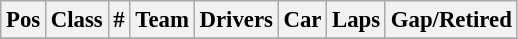<table class="wikitable sortable" style="font-size: 95%;">
<tr>
<th>Pos</th>
<th>Class</th>
<th>#</th>
<th>Team</th>
<th>Drivers</th>
<th>Car</th>
<th>Laps</th>
<th>Gap/Retired</th>
</tr>
<tr>
</tr>
</table>
